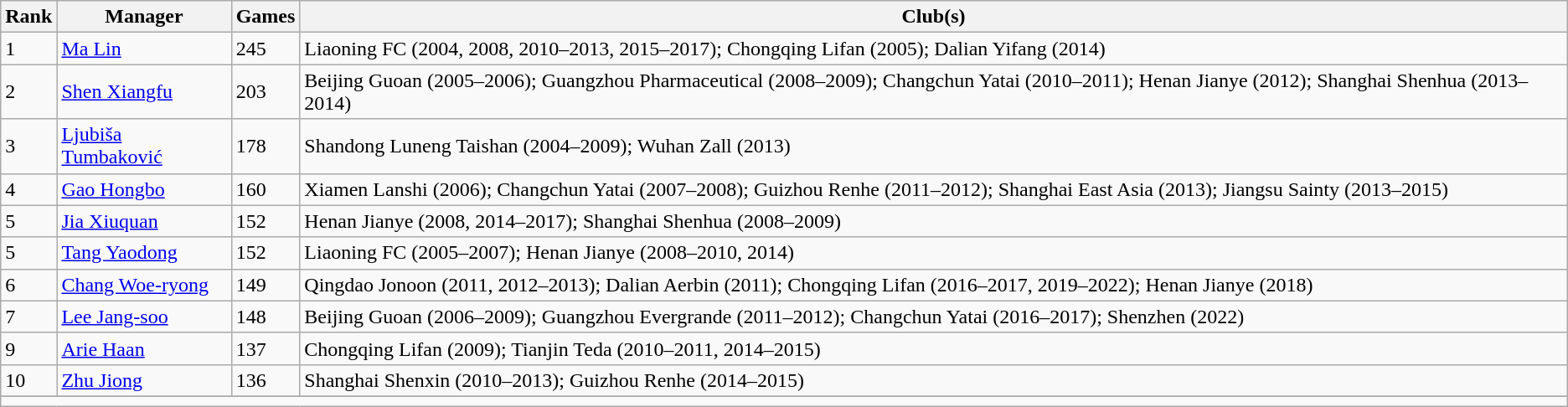<table class="wikitable">
<tr>
<th>Rank</th>
<th>Manager</th>
<th>Games</th>
<th>Club(s)</th>
</tr>
<tr>
<td>1</td>
<td> <a href='#'>Ma Lin</a></td>
<td>245</td>
<td>Liaoning FC (2004, 2008, 2010–2013, 2015–2017); Chongqing Lifan (2005); Dalian Yifang (2014)</td>
</tr>
<tr>
<td>2</td>
<td> <a href='#'>Shen Xiangfu</a></td>
<td>203</td>
<td>Beijing Guoan (2005–2006); Guangzhou Pharmaceutical (2008–2009); Changchun Yatai (2010–2011); Henan Jianye (2012); Shanghai Shenhua (2013–2014)</td>
</tr>
<tr>
<td>3</td>
<td> <a href='#'>Ljubiša Tumbaković</a></td>
<td>178</td>
<td>Shandong Luneng Taishan (2004–2009); Wuhan Zall (2013)</td>
</tr>
<tr>
<td>4</td>
<td> <a href='#'>Gao Hongbo</a></td>
<td>160</td>
<td>Xiamen Lanshi (2006); Changchun Yatai (2007–2008); Guizhou Renhe (2011–2012); Shanghai East Asia (2013); Jiangsu Sainty (2013–2015)</td>
</tr>
<tr>
<td>5</td>
<td> <a href='#'>Jia Xiuquan</a></td>
<td>152</td>
<td>Henan Jianye (2008, 2014–2017); Shanghai Shenhua (2008–2009)</td>
</tr>
<tr>
<td>5</td>
<td> <a href='#'>Tang Yaodong</a></td>
<td>152</td>
<td>Liaoning FC (2005–2007); Henan Jianye (2008–2010, 2014)</td>
</tr>
<tr>
<td>6</td>
<td> <a href='#'>Chang Woe-ryong</a></td>
<td>149</td>
<td>Qingdao Jonoon (2011, 2012–2013); Dalian Aerbin (2011); Chongqing Lifan (2016–2017, 2019–2022); Henan Jianye (2018)</td>
</tr>
<tr>
<td>7</td>
<td> <a href='#'>Lee Jang-soo</a></td>
<td>148</td>
<td>Beijing Guoan (2006–2009); Guangzhou Evergrande (2011–2012); Changchun Yatai (2016–2017); Shenzhen (2022)</td>
</tr>
<tr>
<td>9</td>
<td> <a href='#'>Arie Haan</a></td>
<td>137</td>
<td>Chongqing Lifan (2009); Tianjin Teda (2010–2011, 2014–2015)</td>
</tr>
<tr>
<td>10</td>
<td> <a href='#'>Zhu Jiong</a></td>
<td>136</td>
<td>Shanghai Shenxin (2010–2013); Guizhou Renhe (2014–2015)</td>
</tr>
<tr>
</tr>
<tr class="sortbottom">
<td colspan="4"></td>
</tr>
</table>
